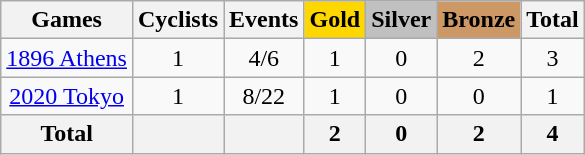<table class="wikitable sortable" style="text-align:center">
<tr>
<th>Games</th>
<th>Cyclists</th>
<th>Events</th>
<th style="background-color:gold;">Gold</th>
<th style="background-color:silver;">Silver</th>
<th style="background-color:#c96;">Bronze</th>
<th>Total</th>
</tr>
<tr>
<td align=left><a href='#'>1896 Athens</a></td>
<td>1</td>
<td>4/6</td>
<td>1</td>
<td>0</td>
<td>2</td>
<td>3</td>
</tr>
<tr>
<td><a href='#'>2020 Tokyo</a></td>
<td>1</td>
<td>8/22</td>
<td>1</td>
<td>0</td>
<td>0</td>
<td>1</td>
</tr>
<tr>
<th>Total</th>
<th></th>
<th></th>
<th>2</th>
<th>0</th>
<th>2</th>
<th>4</th>
</tr>
</table>
